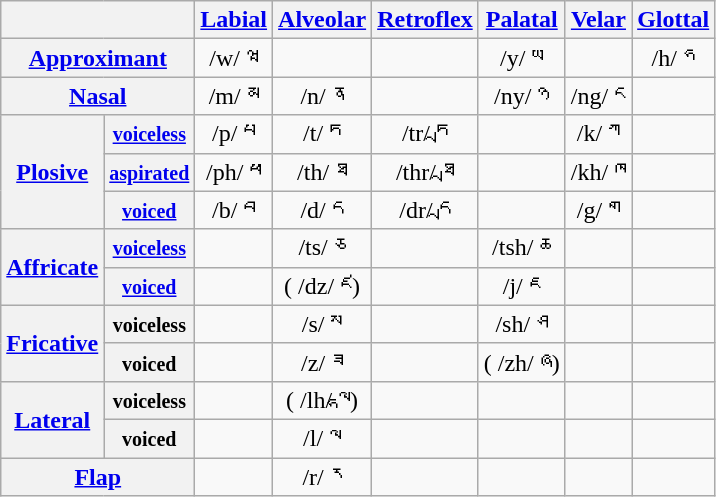<table class="wikitable">
<tr>
<th colspan=2> </th>
<th><a href='#'>Labial</a></th>
<th><a href='#'>Alveolar</a></th>
<th><a href='#'>Retroflex</a></th>
<th><a href='#'>Palatal</a></th>
<th><a href='#'>Velar</a></th>
<th><a href='#'>Glottal</a></th>
</tr>
<tr align=center>
<th colspan=2><a href='#'>Approximant</a></th>
<td> /w/ ཝ</td>
<td></td>
<td></td>
<td> /y/ ཡ</td>
<td></td>
<td> /h/ ཧ</td>
</tr>
<tr align=center>
<th colspan=2><a href='#'>Nasal</a></th>
<td> /m/ མ</td>
<td> /n/ ན</td>
<td></td>
<td> /ny/ ཉ</td>
<td> /ng/ ང</td>
<td></td>
</tr>
<tr align=center>
<th rowspan=3><a href='#'>Plosive</a></th>
<th><small><a href='#'>voiceless</a></small></th>
<td> /p/ པ</td>
<td> /t/ ཏ</td>
<td> /tr/ ཏྲ</td>
<td></td>
<td> /k/ ཀ</td>
<td></td>
</tr>
<tr align=center>
<th><small><a href='#'>aspirated</a></small></th>
<td> /ph/ ཕ</td>
<td> /th/ ཐ</td>
<td> /thr/ ཐྲ</td>
<td></td>
<td> /kh/ ཁ</td>
<td></td>
</tr>
<tr align=center>
<th><small><a href='#'>voiced</a></small></th>
<td> /b/ བ</td>
<td> /d/ ད</td>
<td> /dr/ དྲ</td>
<td></td>
<td> /g/ ག</td>
<td></td>
</tr>
<tr align=center>
<th rowspan=2><a href='#'>Affricate</a></th>
<th><small><a href='#'>voiceless</a></small></th>
<td></td>
<td> /ts/ ཅ</td>
<td></td>
<td> /tsh/ ཆ</td>
<td></td>
<td></td>
</tr>
<tr align=center>
<th><small><a href='#'>voiced</a></small></th>
<td></td>
<td>( /dz/ ཛ)</td>
<td></td>
<td> /j/ ཇ</td>
<td></td>
<td></td>
</tr>
<tr align=center>
<th rowspan=2><a href='#'>Fricative</a></th>
<th><small>voiceless</small></th>
<td></td>
<td> /s/ ས</td>
<td></td>
<td> /sh/ ཤ</td>
<td></td>
<td></td>
</tr>
<tr align=center>
<th><small>voiced</small></th>
<td></td>
<td> /z/ ཟ</td>
<td></td>
<td>( /zh/ ཞ)</td>
<td></td>
<td></td>
</tr>
<tr align=center>
<th rowspan=2><a href='#'>Lateral</a></th>
<th><small>voiceless</small></th>
<td></td>
<td>( /lh/ ལྷ)</td>
<td></td>
<td></td>
<td></td>
<td></td>
</tr>
<tr align=center>
<th><small>voiced</small></th>
<td></td>
<td> /l/ ལ</td>
<td></td>
<td></td>
<td></td>
<td></td>
</tr>
<tr align=center>
<th colspan=2><a href='#'>Flap</a></th>
<td></td>
<td> /r/ ར</td>
<td></td>
<td></td>
<td></td>
<td></td>
</tr>
</table>
